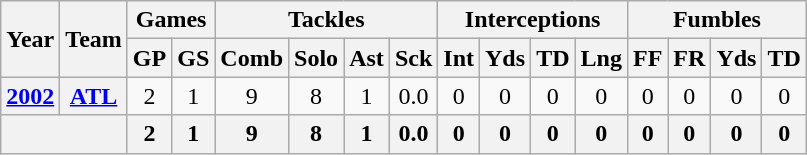<table class="wikitable" style="text-align:center">
<tr>
<th rowspan="2">Year</th>
<th rowspan="2">Team</th>
<th colspan="2">Games</th>
<th colspan="4">Tackles</th>
<th colspan="4">Interceptions</th>
<th colspan="4">Fumbles</th>
</tr>
<tr>
<th>GP</th>
<th>GS</th>
<th>Comb</th>
<th>Solo</th>
<th>Ast</th>
<th>Sck</th>
<th>Int</th>
<th>Yds</th>
<th>TD</th>
<th>Lng</th>
<th>FF</th>
<th>FR</th>
<th>Yds</th>
<th>TD</th>
</tr>
<tr>
<th><a href='#'>2002</a></th>
<th><a href='#'>ATL</a></th>
<td>2</td>
<td>1</td>
<td>9</td>
<td>8</td>
<td>1</td>
<td>0.0</td>
<td>0</td>
<td>0</td>
<td>0</td>
<td>0</td>
<td>0</td>
<td>0</td>
<td>0</td>
<td>0</td>
</tr>
<tr>
<th colspan="2"></th>
<th>2</th>
<th>1</th>
<th>9</th>
<th>8</th>
<th>1</th>
<th>0.0</th>
<th>0</th>
<th>0</th>
<th>0</th>
<th>0</th>
<th>0</th>
<th>0</th>
<th>0</th>
<th>0</th>
</tr>
</table>
